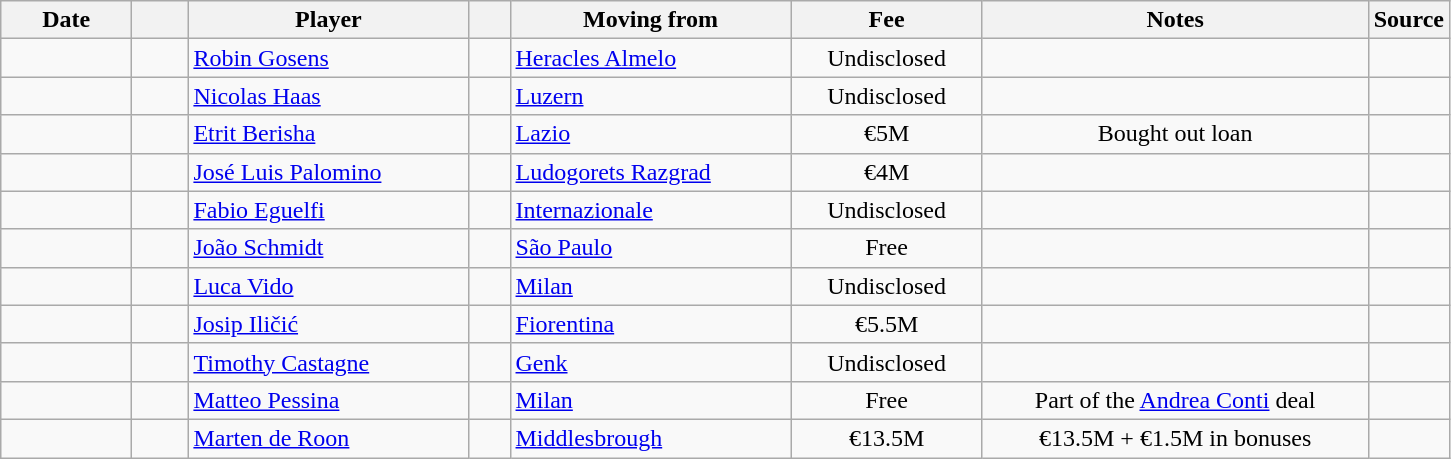<table class="wikitable sortable">
<tr>
<th style="width:80px;">Date</th>
<th style="width:30px;"></th>
<th style="width:180px;">Player</th>
<th style="width:20px;"></th>
<th style="width:180px;">Moving from</th>
<th style="width:120px;" class="unsortable">Fee</th>
<th style="width:250px;" class="unsortable">Notes</th>
<th style="width:20px;">Source</th>
</tr>
<tr>
<td></td>
<td align=center></td>
<td> <a href='#'>Robin Gosens</a></td>
<td align=center></td>
<td> <a href='#'>Heracles Almelo</a></td>
<td align=center>Undisclosed</td>
<td align=center></td>
<td></td>
</tr>
<tr>
<td></td>
<td align=center></td>
<td> <a href='#'>Nicolas Haas</a></td>
<td align=center></td>
<td> <a href='#'>Luzern</a></td>
<td align=center>Undisclosed</td>
<td align=center></td>
<td></td>
</tr>
<tr>
<td></td>
<td align=center></td>
<td> <a href='#'>Etrit Berisha</a></td>
<td align=center></td>
<td> <a href='#'>Lazio</a></td>
<td align=center>€5M</td>
<td align=center>Bought out loan</td>
<td></td>
</tr>
<tr>
<td></td>
<td align=center></td>
<td> <a href='#'>José Luis Palomino</a></td>
<td align=center></td>
<td> <a href='#'>Ludogorets Razgrad</a></td>
<td align=center>€4M</td>
<td align=center></td>
<td></td>
</tr>
<tr>
<td></td>
<td align=center></td>
<td> <a href='#'>Fabio Eguelfi</a></td>
<td align=center></td>
<td> <a href='#'>Internazionale</a></td>
<td align=center>Undisclosed</td>
<td align=center></td>
<td></td>
</tr>
<tr>
<td></td>
<td align=center></td>
<td> <a href='#'>João Schmidt</a></td>
<td align=center></td>
<td> <a href='#'>São Paulo</a></td>
<td align=center>Free</td>
<td align=center></td>
<td></td>
</tr>
<tr>
<td></td>
<td align=center></td>
<td> <a href='#'>Luca Vido</a></td>
<td align=center></td>
<td> <a href='#'>Milan</a></td>
<td align=center>Undisclosed</td>
<td align=center></td>
<td></td>
</tr>
<tr>
<td></td>
<td align=center></td>
<td> <a href='#'>Josip Iličić</a></td>
<td align=center></td>
<td> <a href='#'>Fiorentina</a></td>
<td align=center>€5.5M</td>
<td align=center></td>
<td></td>
</tr>
<tr>
<td></td>
<td align=center></td>
<td> <a href='#'>Timothy Castagne</a></td>
<td align=center></td>
<td> <a href='#'>Genk</a></td>
<td align=center>Undisclosed</td>
<td align=center></td>
<td></td>
</tr>
<tr>
<td></td>
<td align=center></td>
<td> <a href='#'>Matteo Pessina</a></td>
<td align=center></td>
<td> <a href='#'>Milan</a></td>
<td align=center>Free</td>
<td align=center>Part of the <a href='#'>Andrea Conti</a> deal</td>
<td></td>
</tr>
<tr>
<td></td>
<td align=center></td>
<td> <a href='#'>Marten de Roon</a></td>
<td align=center></td>
<td> <a href='#'>Middlesbrough</a></td>
<td align=center>€13.5M</td>
<td align=center>€13.5M + €1.5M in bonuses</td>
<td></td>
</tr>
</table>
